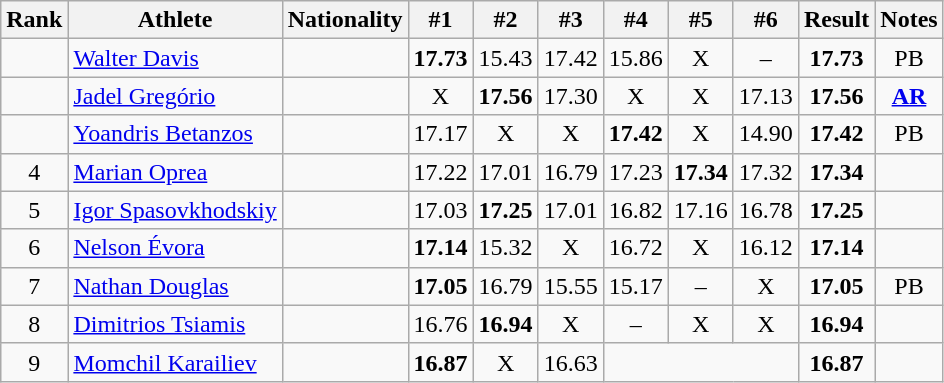<table class="wikitable" style="text-align:center">
<tr>
<th>Rank</th>
<th>Athlete</th>
<th>Nationality</th>
<th>#1</th>
<th>#2</th>
<th>#3</th>
<th>#4</th>
<th>#5</th>
<th>#6</th>
<th>Result</th>
<th>Notes</th>
</tr>
<tr>
<td></td>
<td align=left><a href='#'>Walter Davis</a></td>
<td align=left></td>
<td><strong>17.73</strong></td>
<td>15.43</td>
<td>17.42</td>
<td>15.86</td>
<td>X</td>
<td>–</td>
<td><strong>17.73</strong></td>
<td>PB</td>
</tr>
<tr>
<td></td>
<td align=left><a href='#'>Jadel Gregório</a></td>
<td align=left></td>
<td>X</td>
<td><strong>17.56</strong></td>
<td>17.30</td>
<td>X</td>
<td>X</td>
<td>17.13</td>
<td><strong>17.56</strong></td>
<td><strong><a href='#'>AR</a></strong></td>
</tr>
<tr>
<td></td>
<td align=left><a href='#'>Yoandris Betanzos</a></td>
<td align=left></td>
<td>17.17</td>
<td>X</td>
<td>X</td>
<td><strong>17.42</strong></td>
<td>X</td>
<td>14.90</td>
<td><strong>17.42</strong></td>
<td>PB</td>
</tr>
<tr>
<td>4</td>
<td align=left><a href='#'>Marian Oprea</a></td>
<td align=left></td>
<td>17.22</td>
<td>17.01</td>
<td>16.79</td>
<td>17.23</td>
<td><strong>17.34</strong></td>
<td>17.32</td>
<td><strong>17.34</strong></td>
<td></td>
</tr>
<tr>
<td>5</td>
<td align=left><a href='#'>Igor Spasovkhodskiy</a></td>
<td align=left></td>
<td>17.03</td>
<td><strong>17.25</strong></td>
<td>17.01</td>
<td>16.82</td>
<td>17.16</td>
<td>16.78</td>
<td><strong>17.25</strong></td>
<td></td>
</tr>
<tr>
<td>6</td>
<td align=left><a href='#'>Nelson Évora</a></td>
<td align=left></td>
<td><strong>17.14</strong></td>
<td>15.32</td>
<td>X</td>
<td>16.72</td>
<td>X</td>
<td>16.12</td>
<td><strong>17.14</strong></td>
<td></td>
</tr>
<tr>
<td>7</td>
<td align=left><a href='#'>Nathan Douglas</a></td>
<td align=left></td>
<td><strong>17.05</strong></td>
<td>16.79</td>
<td>15.55</td>
<td>15.17</td>
<td>–</td>
<td>X</td>
<td><strong>17.05</strong></td>
<td>PB</td>
</tr>
<tr>
<td>8</td>
<td align=left><a href='#'>Dimitrios Tsiamis</a></td>
<td align=left></td>
<td>16.76</td>
<td><strong>16.94</strong></td>
<td>X</td>
<td>–</td>
<td>X</td>
<td>X</td>
<td><strong>16.94</strong></td>
<td></td>
</tr>
<tr>
<td>9</td>
<td align=left><a href='#'>Momchil Karailiev</a></td>
<td align=left></td>
<td><strong>16.87</strong></td>
<td>X</td>
<td>16.63</td>
<td colspan=3></td>
<td><strong>16.87</strong></td>
<td></td>
</tr>
</table>
